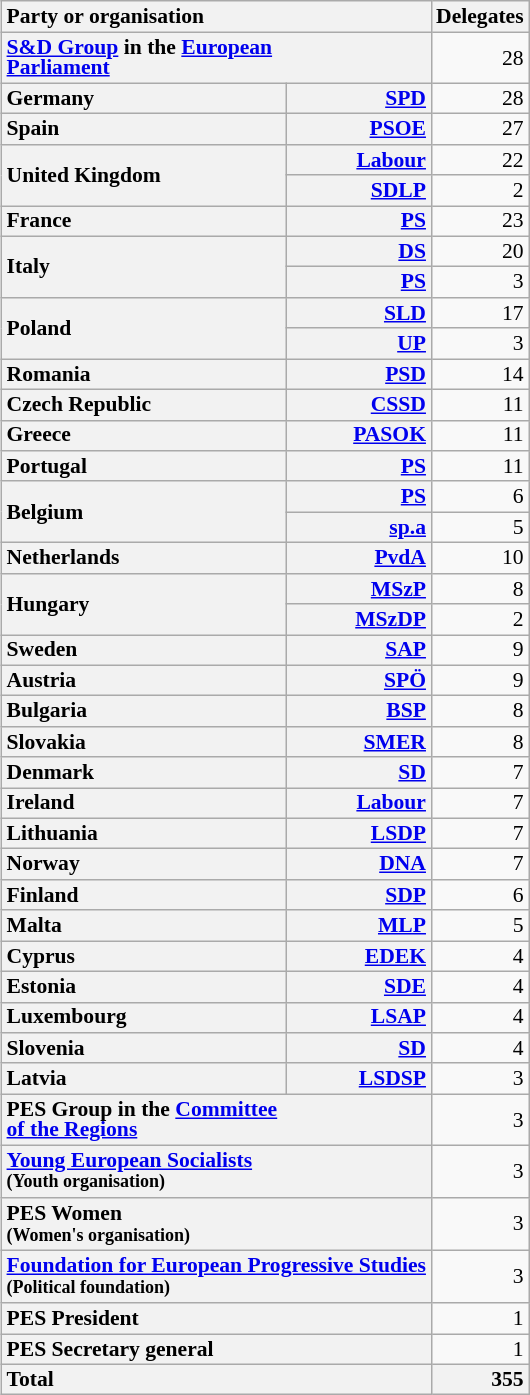<table class="wikitable" align=right style="font-size:90%; white-space:nowrap; margin-left:10px; clear:right">
<tr>
<th colspan="2" style="line-height:95%; text-align:left">Party or organisation</th>
<th style="line-height:95%">Delegates</th>
</tr>
<tr>
<th colspan="2" style="line-height:95%; text-align:left"><a href='#'>S&D Group</a> in the <a href='#'>European<br>Parliament</a></th>
<td style="line-height:95%; text-align:right">28</td>
</tr>
<tr>
<th style="line-height:95%; text-align:left">Germany</th>
<th style="line-height:95%; text-align:right"><a href='#'>SPD</a></th>
<td style="line-height:95%; text-align:right">28</td>
</tr>
<tr>
<th style="line-height:95%; text-align:left">Spain</th>
<th style="line-height:95%; text-align:right"><a href='#'>PSOE</a></th>
<td style="line-height:95%; text-align:right">27</td>
</tr>
<tr>
<th rowspan="2" style="text-align:left">United Kingdom</th>
<th style="line-height:95%; text-align:right"><a href='#'>Labour</a></th>
<td style="line-height:95%; text-align:right">22</td>
</tr>
<tr>
<th style="line-height:95%; text-align:right"><a href='#'>SDLP</a></th>
<td style="line-height:95%; text-align:right">2</td>
</tr>
<tr>
<th style="line-height:95%; text-align:left">France</th>
<th style="line-height:95%; text-align:right"><a href='#'>PS</a></th>
<td style="line-height:95%; text-align:right">23</td>
</tr>
<tr>
<th rowspan="2" style="text-align:left">Italy</th>
<th style="line-height:95%; text-align:right"><a href='#'>DS</a></th>
<td style="line-height:95%; text-align:right">20</td>
</tr>
<tr>
<th style="line-height:95%; text-align:right"><a href='#'>PS</a></th>
<td style="line-height:95%; text-align:right">3</td>
</tr>
<tr>
<th rowspan="2" style="text-align:left">Poland</th>
<th style="line-height:95%; text-align:right"><a href='#'>SLD</a></th>
<td style="line-height:95%; text-align:right">17</td>
</tr>
<tr>
<th style="line-height:95%; text-align:right"><a href='#'>UP</a></th>
<td style="line-height:95%; text-align:right">3</td>
</tr>
<tr>
<th style="line-height:95%; text-align:left">Romania</th>
<th style="line-height:95%; text-align:right"><a href='#'>PSD</a></th>
<td style="line-height:95%; text-align:right">14</td>
</tr>
<tr>
<th style="line-height:95%; text-align:left">Czech Republic</th>
<th style="line-height:95%; text-align:right"><a href='#'>CSSD</a></th>
<td style="line-height:95%; text-align:right">11</td>
</tr>
<tr>
<th style="line-height:95%; text-align:left">Greece</th>
<th style="line-height:95%; text-align:right"><a href='#'>PASOK</a></th>
<td style="line-height:95%; text-align:right">11</td>
</tr>
<tr>
<th style="line-height:95%; text-align:left">Portugal</th>
<th style="line-height:95%; text-align:right"><a href='#'>PS</a></th>
<td style="line-height:95%; text-align:right">11</td>
</tr>
<tr>
<th rowspan="2" style="text-align:left">Belgium</th>
<th style="line-height:95%; text-align:right"><a href='#'>PS</a></th>
<td style="line-height:95%; text-align:right">6</td>
</tr>
<tr>
<th style="line-height:95%; text-align:right"><a href='#'>sp.a</a></th>
<td style="line-height:95%; text-align:right">5</td>
</tr>
<tr>
<th style="line-height:95%; text-align:left">Netherlands</th>
<th style="line-height:95%; text-align:right"><a href='#'>PvdA</a></th>
<td style="line-height:95%; text-align:right">10</td>
</tr>
<tr>
<th rowspan="2" style="text-align:left">Hungary</th>
<th style="line-height:95%; text-align:right"><a href='#'>MSzP</a></th>
<td style="line-height:95%; text-align:right">8</td>
</tr>
<tr>
<th style="line-height:95%; text-align:right"><a href='#'>MSzDP</a></th>
<td style="line-height:95%; text-align:right">2</td>
</tr>
<tr>
<th style="line-height:95%; text-align:left">Sweden</th>
<th style="line-height:95%; text-align:right"><a href='#'>SAP</a></th>
<td style="line-height:95%; text-align:right">9</td>
</tr>
<tr>
<th style="line-height:95%; text-align:left">Austria</th>
<th style="line-height:95%; text-align:right"><a href='#'>SPÖ</a></th>
<td style="line-height:95%; text-align:right">9</td>
</tr>
<tr>
<th style="line-height:95%; text-align:left">Bulgaria</th>
<th style="line-height:95%; text-align:right"><a href='#'>BSP</a></th>
<td style="line-height:95%; text-align:right">8</td>
</tr>
<tr>
<th style="line-height:95%; text-align:left">Slovakia</th>
<th style="line-height:95%; text-align:right"><a href='#'>SMER</a></th>
<td style="line-height:95%; text-align:right">8</td>
</tr>
<tr>
<th style="line-height:95%; text-align:left">Denmark</th>
<th style="line-height:95%; text-align:right"><a href='#'>SD</a></th>
<td style="line-height:95%; text-align:right">7</td>
</tr>
<tr>
<th style="line-height:95%; text-align:left">Ireland</th>
<th style="line-height:95%; text-align:right"><a href='#'>Labour</a></th>
<td style="line-height:95%; text-align:right">7</td>
</tr>
<tr>
<th style="line-height:95%; text-align:left">Lithuania</th>
<th style="line-height:95%; text-align:right"><a href='#'>LSDP</a></th>
<td style="line-height:95%; text-align:right">7</td>
</tr>
<tr>
<th style="line-height:95%; text-align:left">Norway</th>
<th style="line-height:95%; text-align:right"><a href='#'>DNA</a></th>
<td style="line-height:95%; text-align:right">7</td>
</tr>
<tr>
<th style="line-height:95%; text-align:left">Finland</th>
<th style="line-height:95%; text-align:right"><a href='#'>SDP</a></th>
<td style="line-height:95%; text-align:right">6</td>
</tr>
<tr>
<th style="line-height:95%; text-align:left">Malta</th>
<th style="line-height:95%; text-align:right"><a href='#'>MLP</a></th>
<td style="line-height:95%; text-align:right">5</td>
</tr>
<tr>
<th style="line-height:95%; text-align:left">Cyprus</th>
<th style="line-height:95%; text-align:right"><a href='#'>EDEK</a></th>
<td style="line-height:95%; text-align:right">4</td>
</tr>
<tr>
<th style="line-height:95%; text-align:left">Estonia</th>
<th style="line-height:95%; text-align:right"><a href='#'>SDE</a></th>
<td style="line-height:95%; text-align:right">4</td>
</tr>
<tr>
<th style="line-height:95%; text-align:left">Luxembourg</th>
<th style="line-height:95%; text-align:right"><a href='#'>LSAP</a></th>
<td style="line-height:95%; text-align:right">4</td>
</tr>
<tr>
<th style="line-height:95%; text-align:left">Slovenia</th>
<th style="line-height:95%; text-align:right"><a href='#'>SD</a></th>
<td style="line-height:95%; text-align:right">4</td>
</tr>
<tr>
<th style="line-height:95%; text-align:left">Latvia</th>
<th style="line-height:95%; text-align:right"><a href='#'>LSDSP</a></th>
<td style="line-height:95%; text-align:right">3</td>
</tr>
<tr>
<th colspan="2" style="line-height:95%; text-align:left">PES Group in the <a href='#'>Committee<br>of the Regions</a></th>
<td style="line-height:95%; text-align:right">3</td>
</tr>
<tr>
<th colspan="2" style="line-height:95%; text-align:left"><a href='#'>Young European Socialists</a><br><small>(Youth organisation)</small></th>
<td style="line-height:95%; text-align:right">3</td>
</tr>
<tr>
<th colspan="2" style="line-height:95%; text-align:left">PES Women<br><small>(Women's organisation)</small></th>
<td style="line-height:95%; text-align:right">3</td>
</tr>
<tr>
<th colspan="2" style="line-height:95%; text-align:left"><a href='#'>Foundation for European Progressive Studies</a><br><small>(Political foundation)</small></th>
<td style="line-height:95%; text-align:right">3</td>
</tr>
<tr>
<th colspan="2" style="line-height:95%; text-align:left">PES President</th>
<td style="line-height:95%; text-align:right">1</td>
</tr>
<tr>
<th colspan="2" style="line-height:95%; text-align:left">PES Secretary general</th>
<td style="line-height:95%; text-align:right">1</td>
</tr>
<tr>
<th colspan="2" style="line-height:95%; text-align:left">Total</th>
<th style="line-height:95%; text-align:right">355</th>
</tr>
</table>
